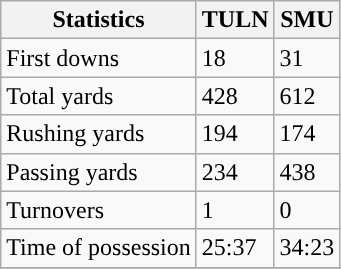<table class="wikitable">
<tr>
<th>Statistics</th>
<th>TULN</th>
<th>SMU</th>
</tr>
<tr>
<td>First downs</td>
<td>18</td>
<td>31</td>
</tr>
<tr>
<td>Total yards</td>
<td>428</td>
<td>612</td>
</tr>
<tr>
<td>Rushing yards</td>
<td>194</td>
<td>174</td>
</tr>
<tr>
<td>Passing yards</td>
<td>234</td>
<td>438</td>
</tr>
<tr>
<td>Turnovers</td>
<td>1</td>
<td>0</td>
</tr>
<tr>
<td>Time of possession</td>
<td>25:37</td>
<td>34:23</td>
</tr>
<tr>
</tr>
</table>
